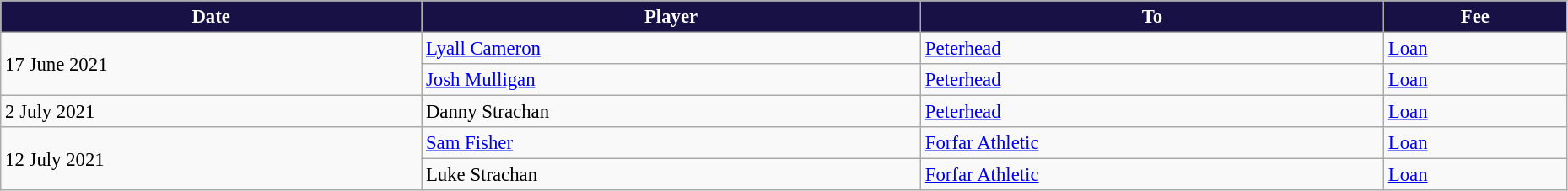<table class="wikitable" style="text-align:left; font-size:95%;width:98%;">
<tr>
<th style="background:#181146; color:white;">Date</th>
<th style="background:#181146; color:white;">Player</th>
<th style="background:#181146; color:white;">To</th>
<th style="background:#181146; color:white;">Fee</th>
</tr>
<tr>
<td rowspan="2">17 June 2021</td>
<td> <a href='#'>Lyall Cameron</a></td>
<td> <a href='#'>Peterhead</a></td>
<td><a href='#'>Loan</a></td>
</tr>
<tr>
<td> <a href='#'>Josh Mulligan</a></td>
<td> <a href='#'>Peterhead</a></td>
<td><a href='#'>Loan</a></td>
</tr>
<tr>
<td>2 July 2021</td>
<td> Danny Strachan</td>
<td> <a href='#'>Peterhead</a></td>
<td><a href='#'>Loan</a></td>
</tr>
<tr>
<td rowspan="2">12 July 2021</td>
<td> <a href='#'>Sam Fisher</a></td>
<td> <a href='#'>Forfar Athletic</a></td>
<td><a href='#'>Loan</a></td>
</tr>
<tr>
<td> Luke Strachan</td>
<td> <a href='#'>Forfar Athletic</a></td>
<td><a href='#'>Loan</a></td>
</tr>
</table>
